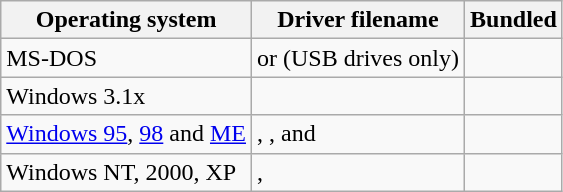<table class="wikitable" border="1">
<tr>
<th>Operating system</th>
<th>Driver filename</th>
<th>Bundled</th>
</tr>
<tr>
<td>MS-DOS</td>
<td> or  (USB drives only)</td>
<td></td>
</tr>
<tr>
<td>Windows 3.1x</td>
<td></td>
<td></td>
</tr>
<tr>
<td><a href='#'>Windows 95</a>, <a href='#'>98</a> and <a href='#'>ME</a></td>
<td>, ,  and </td>
<td></td>
</tr>
<tr>
<td>Windows NT, 2000, XP</td>
<td>, </td>
<td></td>
</tr>
</table>
